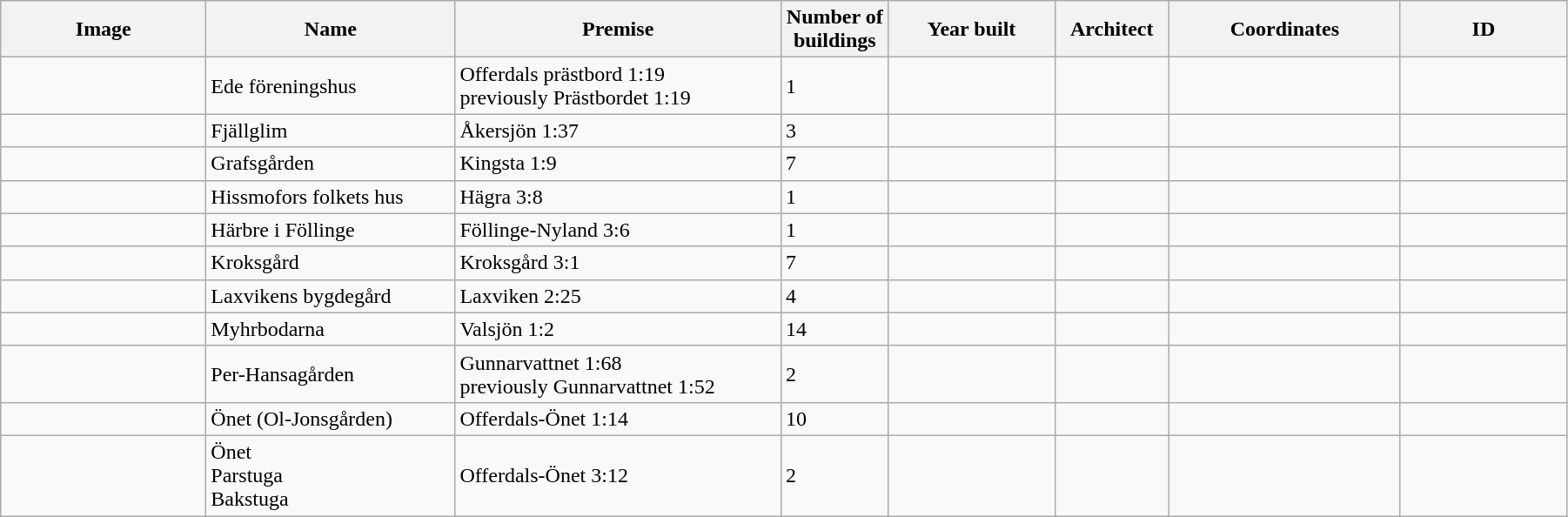<table class="wikitable" width="95%">
<tr>
<th width="150">Image</th>
<th>Name</th>
<th>Premise</th>
<th width="75">Number of<br>buildings</th>
<th width="120">Year built</th>
<th>Architect</th>
<th width="170">Coordinates</th>
<th width="120">ID</th>
</tr>
<tr>
<td></td>
<td Ede, Krokom Municipality#Byggnader i Ede>Ede föreningshus</td>
<td>Offerdals prästbord 1:19<br>previously Prästbordet 1:19</td>
<td>1</td>
<td></td>
<td></td>
<td></td>
<td></td>
</tr>
<tr>
<td></td>
<td>Fjällglim</td>
<td>Åkersjön 1:37</td>
<td>3</td>
<td></td>
<td></td>
<td></td>
<td></td>
</tr>
<tr>
<td></td>
<td>Grafsgården</td>
<td>Kingsta 1:9</td>
<td>7</td>
<td></td>
<td></td>
<td></td>
<td></td>
</tr>
<tr>
<td></td>
<td>Hissmofors folkets hus</td>
<td>Hägra 3:8</td>
<td>1</td>
<td></td>
<td></td>
<td></td>
<td></td>
</tr>
<tr>
<td></td>
<td>Härbre i Föllinge</td>
<td>Föllinge-Nyland 3:6</td>
<td>1</td>
<td></td>
<td></td>
<td></td>
<td></td>
</tr>
<tr>
<td></td>
<td>Kroksgård</td>
<td>Kroksgård 3:1</td>
<td>7</td>
<td></td>
<td></td>
<td></td>
<td></td>
</tr>
<tr>
<td></td>
<td>Laxvikens bygdegård</td>
<td>Laxviken 2:25</td>
<td>4</td>
<td></td>
<td></td>
<td></td>
<td></td>
</tr>
<tr>
<td></td>
<td>Myhrbodarna</td>
<td>Valsjön 1:2</td>
<td>14</td>
<td></td>
<td></td>
<td></td>
<td></td>
</tr>
<tr>
<td></td>
<td>Per-Hansagården</td>
<td>Gunnarvattnet 1:68<br>previously Gunnarvattnet 1:52</td>
<td>2</td>
<td></td>
<td></td>
<td></td>
<td></td>
</tr>
<tr>
<td></td>
<td>Önet (Ol-Jonsgården)</td>
<td>Offerdals-Önet 1:14</td>
<td>10</td>
<td></td>
<td></td>
<td></td>
<td></td>
</tr>
<tr>
<td></td>
<td>Önet<br>Parstuga<br>Bakstuga</td>
<td>Offerdals-Önet 3:12</td>
<td>2</td>
<td></td>
<td></td>
<td></td>
<td></td>
</tr>
</table>
